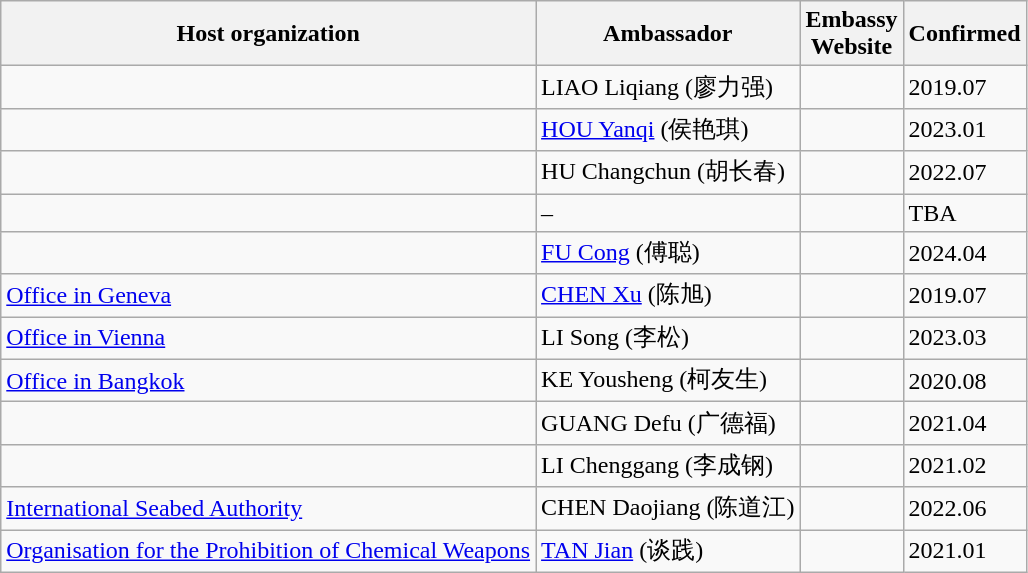<table class="wikitable sortable">
<tr>
<th>Host organization</th>
<th>Ambassador</th>
<th>Embassy<br>Website</th>
<th>Confirmed</th>
</tr>
<tr>
<td></td>
<td>LIAO Liqiang (廖力强)</td>
<td></td>
<td>2019.07</td>
</tr>
<tr>
<td></td>
<td><a href='#'>HOU Yanqi</a> (侯艳琪)</td>
<td></td>
<td>2023.01</td>
</tr>
<tr>
<td></td>
<td>HU Changchun (胡长春)</td>
<td></td>
<td>2022.07</td>
</tr>
<tr>
<td></td>
<td>–</td>
<td></td>
<td>TBA</td>
</tr>
<tr>
<td></td>
<td><a href='#'>FU Cong</a> (傅聪)</td>
<td></td>
<td>2024.04</td>
</tr>
<tr>
<td> <a href='#'>Office in Geneva</a></td>
<td><a href='#'>CHEN Xu</a> (陈旭)</td>
<td></td>
<td>2019.07</td>
</tr>
<tr>
<td> <a href='#'>Office in Vienna</a></td>
<td>LI Song (李松)</td>
<td></td>
<td>2023.03</td>
</tr>
<tr>
<td> <a href='#'>Office in Bangkok</a></td>
<td>KE Yousheng (柯友生)</td>
<td></td>
<td>2020.08</td>
</tr>
<tr>
<td></td>
<td>GUANG Defu (广德福)</td>
<td></td>
<td>2021.04</td>
</tr>
<tr>
<td></td>
<td>LI Chenggang (李成钢)</td>
<td></td>
<td>2021.02</td>
</tr>
<tr>
<td><a href='#'>International Seabed Authority</a></td>
<td>CHEN Daojiang (陈道江)</td>
<td></td>
<td>2022.06</td>
</tr>
<tr>
<td><a href='#'>Organisation for the Prohibition of Chemical Weapons</a></td>
<td><a href='#'>TAN Jian</a> (谈践)</td>
<td></td>
<td>2021.01</td>
</tr>
</table>
